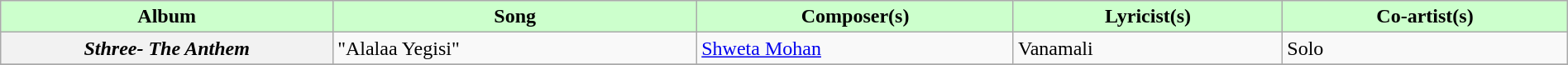<table class="wikitable plainrowheaders" width="100%" textcolor:#000;">
<tr style="background:#cfc; text-align:center;">
<td scope="col" width="21%"><strong>Album</strong></td>
<td scope="col" width=23%><strong>Song</strong></td>
<td scope="col" width=20%><strong>Composer(s)</strong></td>
<td scope="col" width=17%><strong>Lyricist(s)</strong></td>
<td scope="col" width=18%><strong>Co-artist(s)</strong></td>
</tr>
<tr>
<th><em>Sthree- The Anthem</em></th>
<td>"Alalaa Yegisi"</td>
<td><a href='#'>Shweta Mohan</a></td>
<td>Vanamali</td>
<td>Solo</td>
</tr>
<tr>
</tr>
</table>
